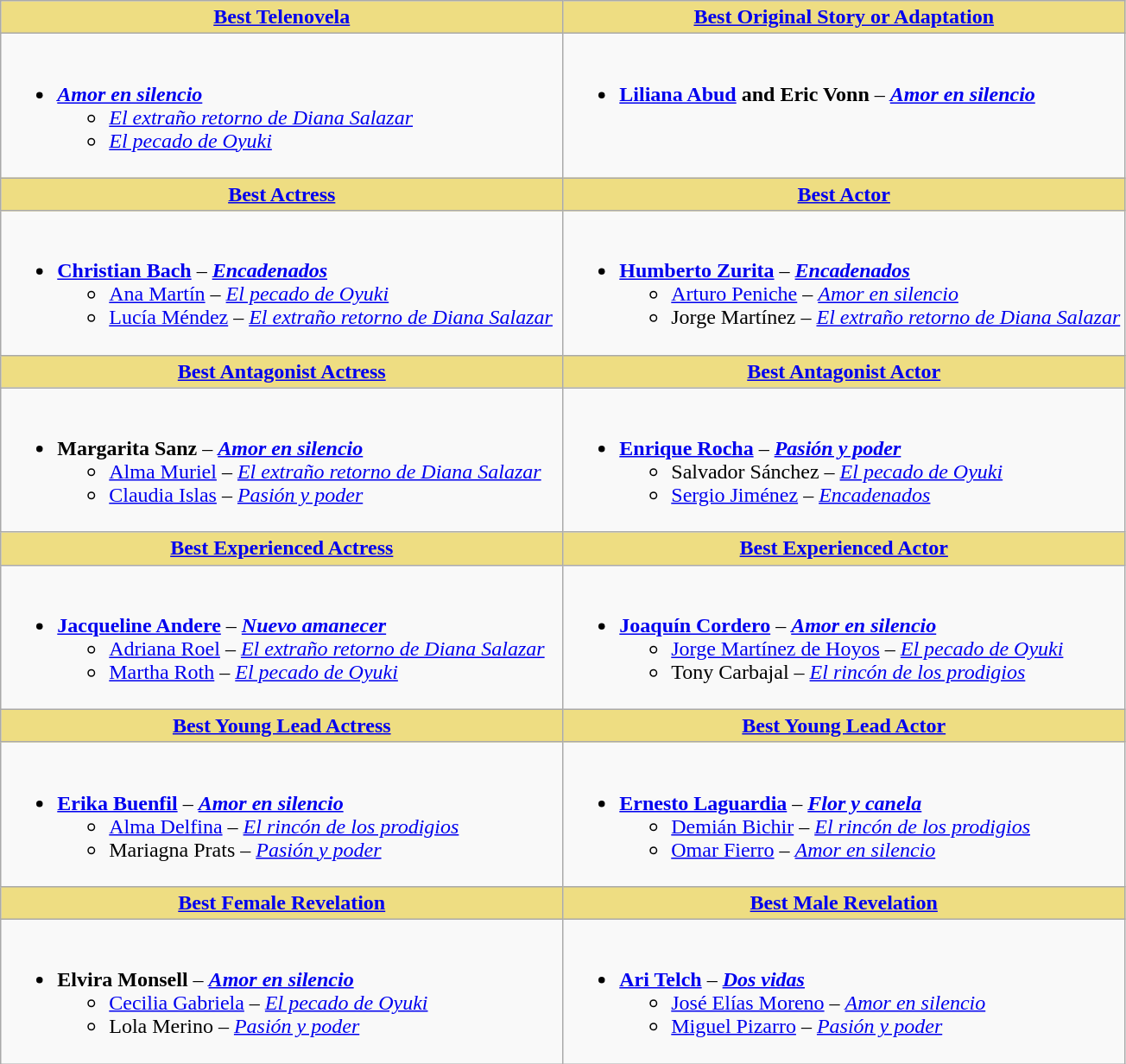<table class="wikitable">
<tr>
<th style="background:#EEDD82; width:50%"><a href='#'>Best Telenovela</a></th>
<th style="background:#EEDD82; width:50%"><a href='#'>Best Original Story or Adaptation</a></th>
</tr>
<tr>
<td valign="top"><br><ul><li><strong><em><a href='#'>Amor en silencio</a></em></strong><ul><li><em><a href='#'>El extraño retorno de Diana Salazar</a></em></li><li><em><a href='#'>El pecado de Oyuki</a></em></li></ul></li></ul></td>
<td valign="top"><br><ul><li><strong><a href='#'>Liliana Abud</a> and Eric Vonn</strong> – <strong><em><a href='#'>Amor en silencio</a></em></strong></li></ul></td>
</tr>
<tr>
<th style="background:#EEDD82; width:50%"><a href='#'>Best Actress</a></th>
<th style="background:#EEDD82; width:50%"><a href='#'>Best Actor</a></th>
</tr>
<tr>
<td valign="top"><br><ul><li><strong><a href='#'>Christian Bach</a></strong> – <strong><em><a href='#'>Encadenados</a></em></strong><ul><li><a href='#'>Ana Martín</a> – <em><a href='#'>El pecado de Oyuki</a></em></li><li><a href='#'>Lucía Méndez</a> – <em><a href='#'>El extraño retorno de Diana Salazar</a></em></li></ul></li></ul></td>
<td valign="top"><br><ul><li><strong><a href='#'>Humberto Zurita</a></strong> – <strong><em><a href='#'>Encadenados</a></em></strong><ul><li><a href='#'>Arturo Peniche</a> – <em><a href='#'>Amor en silencio</a></em></li><li>Jorge Martínez – <em><a href='#'>El extraño retorno de Diana Salazar</a></em></li></ul></li></ul></td>
</tr>
<tr>
<th style="background:#EEDD82; width:50%"><a href='#'>Best Antagonist Actress</a></th>
<th style="background:#EEDD82; width:50%"><a href='#'>Best Antagonist Actor</a></th>
</tr>
<tr>
<td valign="top"><br><ul><li><strong>Margarita Sanz</strong> – <strong><em><a href='#'>Amor en silencio</a></em></strong><ul><li><a href='#'>Alma Muriel</a> – <em><a href='#'>El extraño retorno de Diana Salazar</a></em></li><li><a href='#'>Claudia Islas</a> – <em><a href='#'>Pasión y poder</a></em></li></ul></li></ul></td>
<td valign="top"><br><ul><li><strong><a href='#'>Enrique Rocha</a></strong> – <strong><em><a href='#'>Pasión y poder</a></em></strong><ul><li>Salvador Sánchez – <em><a href='#'>El pecado de Oyuki</a></em></li><li><a href='#'>Sergio Jiménez</a> – <em><a href='#'>Encadenados</a></em></li></ul></li></ul></td>
</tr>
<tr>
<th style="background:#EEDD82; width:50%"><a href='#'>Best Experienced Actress</a></th>
<th style="background:#EEDD82; width:50%"><a href='#'>Best Experienced Actor</a></th>
</tr>
<tr>
<td valign="top"><br><ul><li><strong><a href='#'>Jacqueline Andere</a></strong> – <strong><em><a href='#'>Nuevo amanecer</a></em></strong><ul><li><a href='#'>Adriana Roel</a> – <em><a href='#'>El extraño retorno de Diana Salazar</a></em></li><li><a href='#'>Martha Roth</a> – <em><a href='#'>El pecado de Oyuki</a></em></li></ul></li></ul></td>
<td valign="top"><br><ul><li><strong><a href='#'>Joaquín Cordero</a></strong> – <strong><em><a href='#'>Amor en silencio</a></em></strong><ul><li><a href='#'>Jorge Martínez de Hoyos</a> – <em><a href='#'>El pecado de Oyuki</a></em></li><li>Tony Carbajal – <em><a href='#'>El rincón de los prodigios</a></em></li></ul></li></ul></td>
</tr>
<tr>
<th style="background:#EEDD82; width:50%"><a href='#'>Best Young Lead Actress</a></th>
<th style="background:#EEDD82; width:50%"><a href='#'>Best Young Lead Actor</a></th>
</tr>
<tr>
<td valign="top"><br><ul><li><strong><a href='#'>Erika Buenfil</a></strong> – <strong><em><a href='#'>Amor en silencio</a></em></strong><ul><li><a href='#'>Alma Delfina</a> – <em><a href='#'>El rincón de los prodigios</a></em></li><li>Mariagna Prats – <em><a href='#'>Pasión y poder</a></em></li></ul></li></ul></td>
<td valign="top"><br><ul><li><strong><a href='#'>Ernesto Laguardia</a></strong> – <strong><em><a href='#'>Flor y canela</a></em></strong><ul><li><a href='#'>Demián Bichir</a> – <em><a href='#'>El rincón de los prodigios</a></em></li><li><a href='#'>Omar Fierro</a> – <em><a href='#'>Amor en silencio</a></em></li></ul></li></ul></td>
</tr>
<tr>
<th style="background:#EEDD82; width:50%"><a href='#'>Best Female Revelation</a></th>
<th style="background:#EEDD82; width:50%"><a href='#'>Best Male Revelation</a></th>
</tr>
<tr>
<td valign="top"><br><ul><li><strong>Elvira Monsell</strong> – <strong><em><a href='#'>Amor en silencio</a></em></strong><ul><li><a href='#'>Cecilia Gabriela</a> – <em><a href='#'>El pecado de Oyuki</a></em></li><li>Lola Merino – <em><a href='#'>Pasión y poder</a></em></li></ul></li></ul></td>
<td valign="top"><br><ul><li><strong><a href='#'>Ari Telch</a></strong> – <strong><em><a href='#'>Dos vidas</a></em></strong><ul><li><a href='#'>José Elías Moreno</a> – <em><a href='#'>Amor en silencio</a></em></li><li><a href='#'>Miguel Pizarro</a> – <em><a href='#'>Pasión y poder</a></em></li></ul></li></ul></td>
</tr>
</table>
